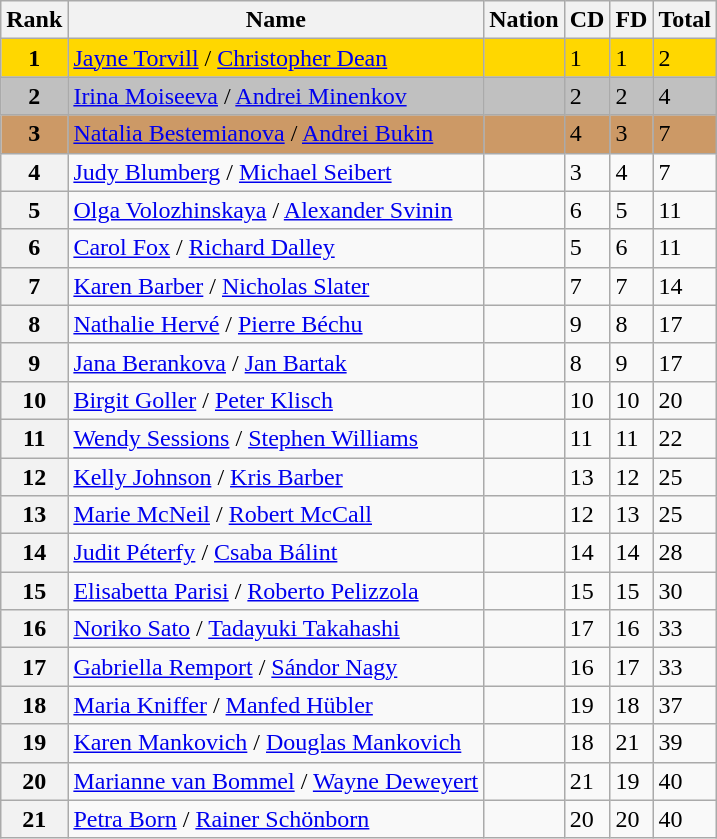<table class="wikitable">
<tr>
<th>Rank</th>
<th>Name</th>
<th>Nation</th>
<th>CD</th>
<th>FD</th>
<th>Total</th>
</tr>
<tr bgcolor=gold>
<td align=center><strong>1</strong></td>
<td><a href='#'>Jayne Torvill</a> / <a href='#'>Christopher Dean</a></td>
<td></td>
<td>1</td>
<td>1</td>
<td>2</td>
</tr>
<tr bgcolor=silver>
<td align=center><strong>2</strong></td>
<td><a href='#'>Irina Moiseeva</a> / <a href='#'>Andrei Minenkov</a></td>
<td></td>
<td>2</td>
<td>2</td>
<td>4</td>
</tr>
<tr bgcolor=cc9966>
<td align=center><strong>3</strong></td>
<td><a href='#'>Natalia Bestemianova</a> / <a href='#'>Andrei Bukin</a></td>
<td></td>
<td>4</td>
<td>3</td>
<td>7</td>
</tr>
<tr>
<th>4</th>
<td><a href='#'>Judy Blumberg</a> / <a href='#'>Michael Seibert</a></td>
<td></td>
<td>3</td>
<td>4</td>
<td>7</td>
</tr>
<tr>
<th>5</th>
<td><a href='#'>Olga Volozhinskaya</a> / <a href='#'>Alexander Svinin</a></td>
<td></td>
<td>6</td>
<td>5</td>
<td>11</td>
</tr>
<tr>
<th>6</th>
<td><a href='#'>Carol Fox</a> / <a href='#'>Richard Dalley</a></td>
<td></td>
<td>5</td>
<td>6</td>
<td>11</td>
</tr>
<tr>
<th>7</th>
<td><a href='#'>Karen Barber</a> / <a href='#'>Nicholas Slater</a></td>
<td></td>
<td>7</td>
<td>7</td>
<td>14</td>
</tr>
<tr>
<th>8</th>
<td><a href='#'>Nathalie Hervé</a> / <a href='#'>Pierre Béchu</a></td>
<td></td>
<td>9</td>
<td>8</td>
<td>17</td>
</tr>
<tr>
<th>9</th>
<td><a href='#'>Jana Berankova</a> / <a href='#'>Jan Bartak</a></td>
<td></td>
<td>8</td>
<td>9</td>
<td>17</td>
</tr>
<tr>
<th>10</th>
<td><a href='#'>Birgit Goller</a> / <a href='#'>Peter Klisch</a></td>
<td></td>
<td>10</td>
<td>10</td>
<td>20</td>
</tr>
<tr>
<th>11</th>
<td><a href='#'>Wendy Sessions</a> / <a href='#'>Stephen Williams</a></td>
<td></td>
<td>11</td>
<td>11</td>
<td>22</td>
</tr>
<tr>
<th>12</th>
<td><a href='#'>Kelly Johnson</a> / <a href='#'>Kris Barber</a></td>
<td></td>
<td>13</td>
<td>12</td>
<td>25</td>
</tr>
<tr>
<th>13</th>
<td><a href='#'>Marie McNeil</a> / <a href='#'>Robert McCall</a></td>
<td></td>
<td>12</td>
<td>13</td>
<td>25</td>
</tr>
<tr>
<th>14</th>
<td><a href='#'>Judit Péterfy</a> / <a href='#'>Csaba Bálint</a></td>
<td></td>
<td>14</td>
<td>14</td>
<td>28</td>
</tr>
<tr>
<th>15</th>
<td><a href='#'>Elisabetta Parisi</a> / <a href='#'>Roberto Pelizzola</a></td>
<td></td>
<td>15</td>
<td>15</td>
<td>30</td>
</tr>
<tr>
<th>16</th>
<td><a href='#'>Noriko Sato</a> / <a href='#'>Tadayuki Takahashi</a></td>
<td></td>
<td>17</td>
<td>16</td>
<td>33</td>
</tr>
<tr>
<th>17</th>
<td><a href='#'>Gabriella Remport</a> / <a href='#'>Sándor Nagy</a></td>
<td></td>
<td>16</td>
<td>17</td>
<td>33</td>
</tr>
<tr>
<th>18</th>
<td><a href='#'>Maria Kniffer</a> / <a href='#'>Manfed Hübler</a></td>
<td></td>
<td>19</td>
<td>18</td>
<td>37</td>
</tr>
<tr>
<th>19</th>
<td><a href='#'>Karen Mankovich</a> / <a href='#'>Douglas Mankovich</a></td>
<td></td>
<td>18</td>
<td>21</td>
<td>39</td>
</tr>
<tr>
<th>20</th>
<td><a href='#'>Marianne van Bommel</a> / <a href='#'>Wayne Deweyert</a></td>
<td></td>
<td>21</td>
<td>19</td>
<td>40</td>
</tr>
<tr>
<th>21</th>
<td><a href='#'>Petra Born</a> / <a href='#'>Rainer Schönborn</a></td>
<td></td>
<td>20</td>
<td>20</td>
<td>40</td>
</tr>
</table>
